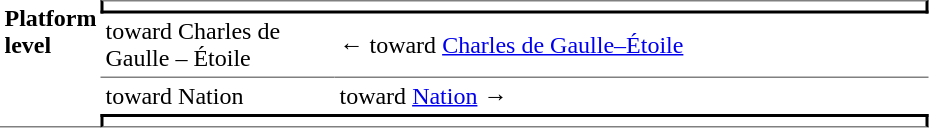<table border=0 cellspacing=0 cellpadding=3>
<tr>
<td style="border-bottom:solid 1px gray;" width=50 rowspan=10 valign=top><strong>Platform level</strong></td>
<td style="border-top:solid 1px gray;border-right:solid 2px black;border-left:solid 2px black;border-bottom:solid 2px black;text-align:center;" colspan=2></td>
</tr>
<tr>
<td style="border-bottom:solid 1px gray;" width=150>toward Charles de Gaulle – Étoile</td>
<td style="border-bottom:solid 1px gray;" width=390>←   toward <a href='#'>Charles de Gaulle–Étoile</a> </td>
</tr>
<tr>
<td>toward Nation</td>
<td>   toward <a href='#'>Nation</a>  →</td>
</tr>
<tr>
<td style="border-top:solid 2px black;border-right:solid 2px black;border-left:solid 2px black;border-bottom:solid 1px gray;text-align:center;" colspan=2></td>
</tr>
</table>
